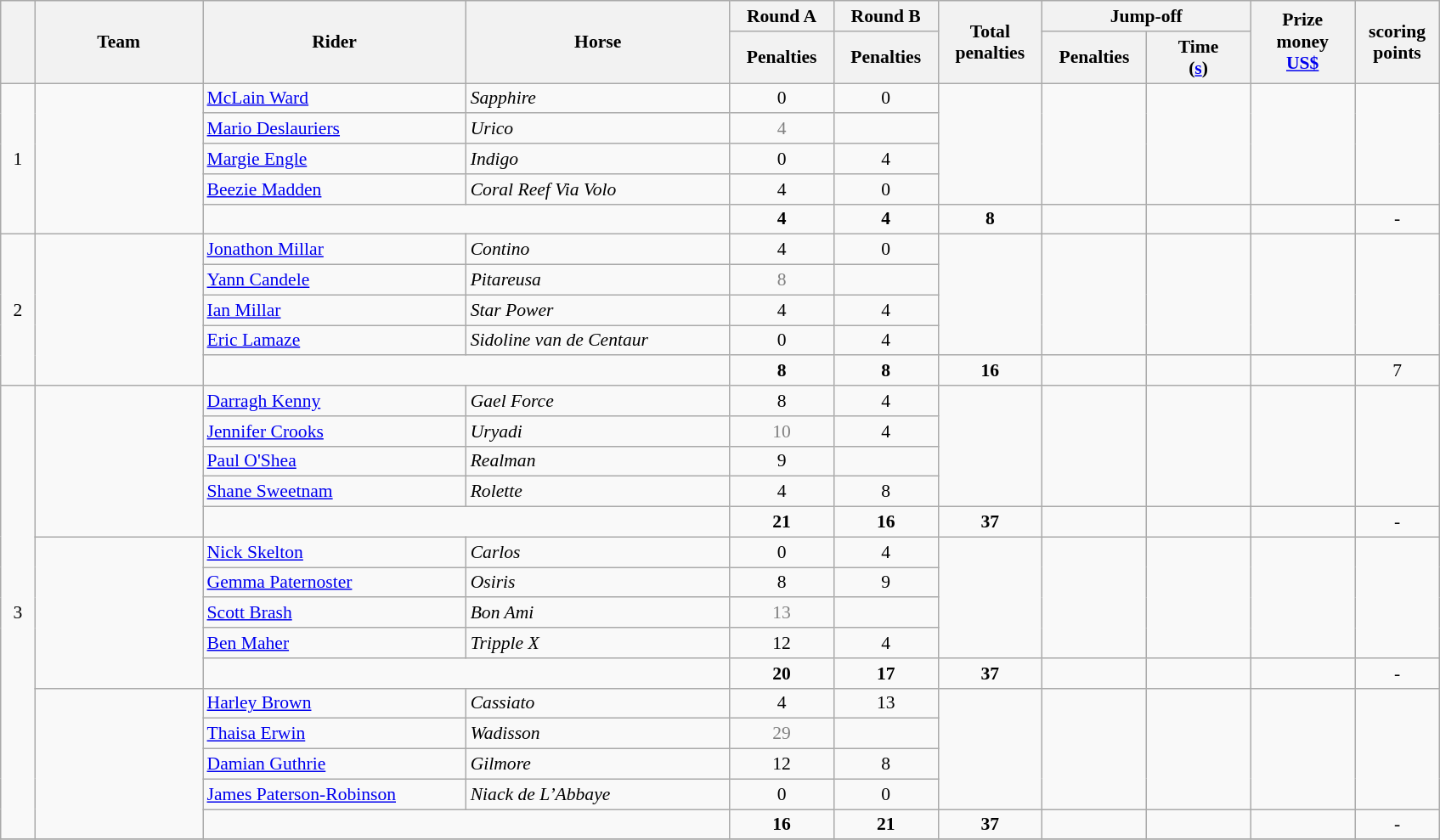<table class="wikitable" style="font-size: 90%">
<tr>
<th rowspan=2 width=20></th>
<th rowspan=2 width=125>Team</th>
<th rowspan=2 width=200>Rider</th>
<th rowspan=2 width=200>Horse</th>
<th>Round A</th>
<th>Round B</th>
<th rowspan=2 width=75>Total penalties</th>
<th colspan=2>Jump-off</th>
<th rowspan=2 width=75>Prize money<br><a href='#'>US$</a></th>
<th rowspan=2 width=60>scoring<br>points</th>
</tr>
<tr>
<th width=75>Penalties</th>
<th width=75>Penalties</th>
<th width=75>Penalties</th>
<th width=75>Time<br>(<a href='#'>s</a>)</th>
</tr>
<tr>
<td rowspan=5 align=center>1</td>
<td rowspan=5></td>
<td><a href='#'>McLain Ward</a></td>
<td><em>Sapphire</em></td>
<td align=center>0</td>
<td align=center>0</td>
<td rowspan=4></td>
<td rowspan=4></td>
<td rowspan=4></td>
<td rowspan=4></td>
</tr>
<tr>
<td><a href='#'>Mario Deslauriers</a></td>
<td><em>Urico</em></td>
<td align=center style=color:gray>4</td>
<td align=center></td>
</tr>
<tr>
<td><a href='#'>Margie Engle</a></td>
<td><em>Indigo</em></td>
<td align=center>0</td>
<td align=center>4</td>
</tr>
<tr>
<td><a href='#'>Beezie Madden</a></td>
<td><em>Coral Reef Via Volo</em></td>
<td align=center>4</td>
<td align=center>0</td>
</tr>
<tr>
<td colspan=2></td>
<td align=center><strong>4</strong></td>
<td align=center><strong>4</strong></td>
<td align=center><strong>8</strong></td>
<td></td>
<td></td>
<td align=center></td>
<td align=center>-</td>
</tr>
<tr>
<td rowspan=5 align=center>2</td>
<td rowspan=5></td>
<td><a href='#'>Jonathon Millar</a></td>
<td><em>Contino</em></td>
<td align=center>4</td>
<td align=center>0</td>
<td rowspan=4></td>
<td rowspan=4></td>
<td rowspan=4></td>
<td rowspan=4></td>
</tr>
<tr>
<td><a href='#'>Yann Candele</a></td>
<td><em>Pitareusa</em></td>
<td align=center style=color:gray>8</td>
<td align=center></td>
</tr>
<tr>
<td><a href='#'>Ian Millar</a></td>
<td><em>Star Power</em></td>
<td align=center>4</td>
<td align=center>4</td>
</tr>
<tr>
<td><a href='#'>Eric Lamaze</a></td>
<td><em>Sidoline van de Centaur</em></td>
<td align=center>0</td>
<td align=center>4</td>
</tr>
<tr>
<td colspan=2></td>
<td align=center><strong>8</strong></td>
<td align=center><strong>8</strong></td>
<td align=center><strong>16</strong></td>
<td></td>
<td></td>
<td align=center></td>
<td align=center>7</td>
</tr>
<tr>
<td rowspan=15 align=center>3</td>
<td rowspan=5></td>
<td><a href='#'>Darragh Kenny</a></td>
<td><em>Gael Force</em></td>
<td align=center>8</td>
<td align=center>4</td>
<td rowspan=4></td>
<td rowspan=4></td>
<td rowspan=4></td>
<td rowspan=4></td>
<td rowspan=4></td>
</tr>
<tr>
<td><a href='#'>Jennifer Crooks</a></td>
<td><em>Uryadi</em></td>
<td align=center style=color:gray>10</td>
<td align=center>4</td>
</tr>
<tr>
<td><a href='#'>Paul O'Shea</a></td>
<td><em>Realman</em></td>
<td align=center>9</td>
<td align=center></td>
</tr>
<tr>
<td><a href='#'>Shane Sweetnam</a></td>
<td><em>Rolette</em></td>
<td align=center>4</td>
<td align=center>8</td>
</tr>
<tr>
<td colspan=2></td>
<td align=center><strong>21</strong></td>
<td align=center><strong>16</strong></td>
<td align=center><strong>37</strong></td>
<td></td>
<td></td>
<td align=center></td>
<td align=center>-</td>
</tr>
<tr>
<td rowspan=5></td>
<td><a href='#'>Nick Skelton</a></td>
<td><em>Carlos</em></td>
<td align=center>0</td>
<td align=center>4</td>
<td rowspan=4></td>
<td rowspan=4></td>
<td rowspan=4></td>
<td rowspan=4></td>
</tr>
<tr>
<td><a href='#'>Gemma Paternoster</a></td>
<td><em>Osiris</em></td>
<td align=center>8</td>
<td align=center>9</td>
</tr>
<tr>
<td><a href='#'>Scott Brash</a></td>
<td><em>Bon Ami</em></td>
<td align=center style=color:gray>13</td>
<td align=center></td>
</tr>
<tr>
<td><a href='#'>Ben Maher</a></td>
<td><em>Tripple X</em></td>
<td align=center>12</td>
<td align=center>4</td>
</tr>
<tr>
<td colspan=2></td>
<td align=center><strong>20</strong></td>
<td align=center><strong>17</strong></td>
<td align=center><strong>37</strong></td>
<td></td>
<td></td>
<td align=center></td>
<td align=center>-</td>
</tr>
<tr>
<td rowspan=5></td>
<td><a href='#'>Harley Brown</a></td>
<td><em>Cassiato</em></td>
<td align=center>4</td>
<td align=center>13</td>
<td rowspan=4></td>
<td rowspan=4></td>
<td rowspan=4></td>
<td rowspan=4></td>
</tr>
<tr>
<td><a href='#'>Thaisa Erwin</a></td>
<td><em>Wadisson </em></td>
<td align=center style=color:gray>29</td>
<td align=center></td>
</tr>
<tr>
<td><a href='#'>Damian Guthrie</a></td>
<td><em>Gilmore</em></td>
<td align=center>12</td>
<td align=center>8</td>
</tr>
<tr>
<td><a href='#'>James Paterson-Robinson</a></td>
<td><em>Niack de L’Abbaye</em></td>
<td align=center>0</td>
<td align=center>0</td>
</tr>
<tr>
<td colspan=2></td>
<td align=center><strong>16</strong></td>
<td align=center><strong>21</strong></td>
<td align=center><strong>37</strong></td>
<td></td>
<td></td>
<td align=center></td>
<td align=center>-</td>
</tr>
<tr>
</tr>
</table>
